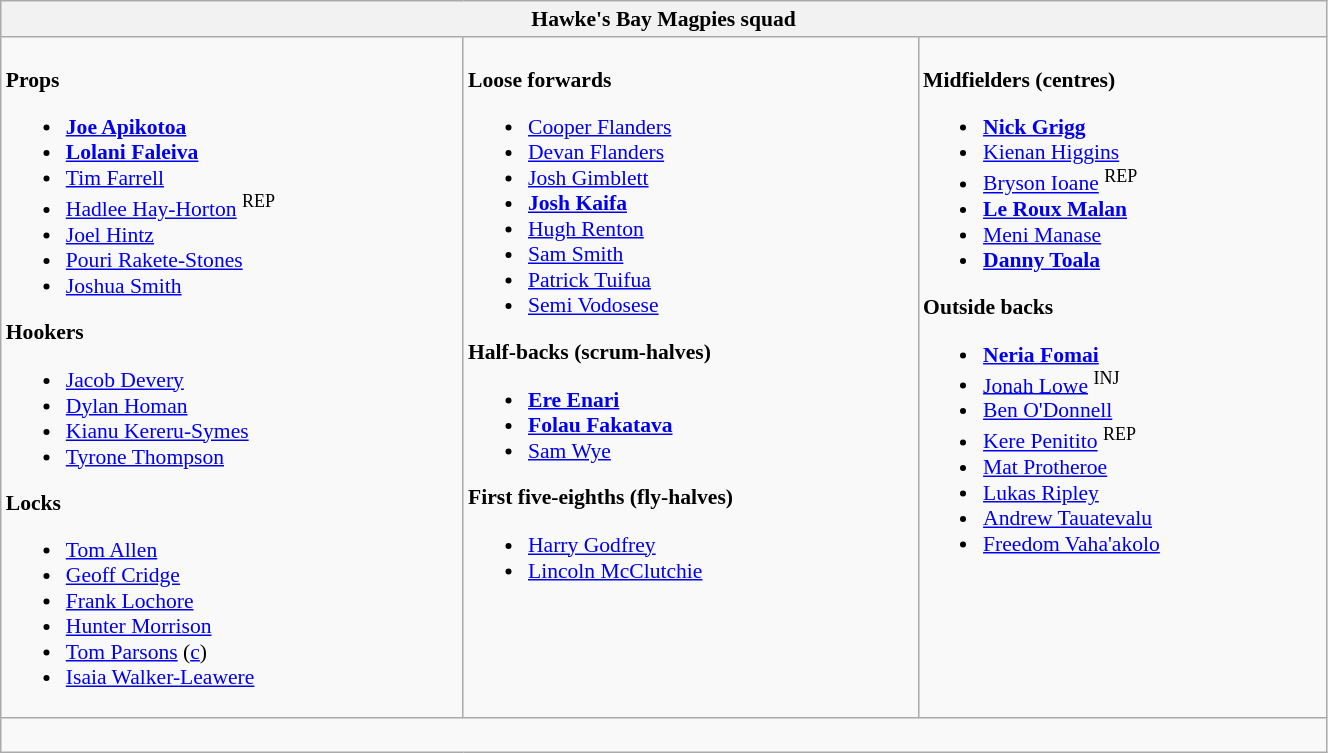<table class="wikitable" style="text-align:left; font-size:90%; width:70%">
<tr>
<th colspan="100%">Hawke's Bay Magpies squad</th>
</tr>
<tr valign="top">
<td><br><strong>Props</strong><ul><li> <strong><a href='#'>Joe Apikotoa</a></strong></li><li> <strong><a href='#'>Lolani Faleiva</a></strong></li><li> <a href='#'>Tim Farrell</a></li><li> <a href='#'>Hadlee Hay-Horton</a> <sup>REP</sup> </li><li> <a href='#'>Joel Hintz</a></li><li> <a href='#'>Pouri Rakete-Stones</a></li><li> <a href='#'>Joshua Smith</a></li></ul><strong>Hookers</strong><ul><li> <a href='#'>Jacob Devery</a></li><li> <a href='#'>Dylan Homan</a></li><li> <a href='#'>Kianu Kereru-Symes</a></li><li> <a href='#'>Tyrone Thompson</a></li></ul><strong>Locks</strong><ul><li> <a href='#'>Tom Allen</a></li><li> <a href='#'>Geoff Cridge</a></li><li> <a href='#'>Frank Lochore</a></li><li> <a href='#'>Hunter Morrison</a></li><li> <a href='#'>Tom Parsons</a> (<a href='#'>c</a>)</li><li> <a href='#'>Isaia Walker-Leawere</a></li></ul></td>
<td><br><strong>Loose forwards</strong><ul><li> <a href='#'>Cooper Flanders</a></li><li> <a href='#'>Devan Flanders</a></li><li> <a href='#'>Josh Gimblett</a></li><li> <strong><a href='#'>Josh Kaifa</a></strong></li><li> <a href='#'>Hugh Renton</a></li><li> <a href='#'>Sam Smith</a></li><li> <a href='#'>Patrick Tuifua</a></li><li> <a href='#'>Semi Vodosese</a></li></ul><strong>Half-backs (scrum-halves)</strong><ul><li> <strong><a href='#'>Ere Enari</a></strong></li><li> <strong><a href='#'>Folau Fakatava</a></strong></li><li> <a href='#'>Sam Wye</a></li></ul><strong>First five-eighths (fly-halves)</strong><ul><li> <a href='#'>Harry Godfrey</a></li><li> <a href='#'>Lincoln McClutchie</a></li></ul></td>
<td><br><strong>Midfielders (centres)</strong><ul><li> <strong><a href='#'>Nick Grigg</a></strong></li><li> <a href='#'>Kienan Higgins</a></li><li> <a href='#'>Bryson Ioane</a> <sup>REP</sup></li><li> <strong><a href='#'>Le Roux Malan</a></strong></li><li> <a href='#'>Meni Manase</a></li><li> <strong><a href='#'>Danny Toala</a></strong></li></ul><strong>Outside backs</strong><ul><li> <strong><a href='#'>Neria Fomai</a></strong></li><li> <a href='#'>Jonah Lowe</a> <sup>INJ</sup></li><li> <a href='#'>Ben O'Donnell</a></li><li> <a href='#'>Kere Penitito</a> <sup>REP</sup></li><li> <a href='#'>Mat Protheroe</a></li><li> <a href='#'>Lukas Ripley</a></li><li> <a href='#'>Andrew Tauatevalu</a></li><li> <a href='#'>Freedom Vaha'akolo</a></li></ul></td>
</tr>
<tr>
<td colspan="100%" style="text-align:center;"><br></td>
</tr>
</table>
